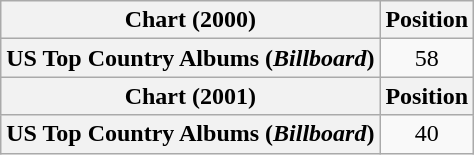<table class="wikitable plainrowheaders" style="text-align:center">
<tr>
<th scope="col">Chart (2000)</th>
<th scope="col">Position</th>
</tr>
<tr>
<th scope="row">US Top Country Albums (<em>Billboard</em>)</th>
<td>58</td>
</tr>
<tr>
<th scope="col">Chart (2001)</th>
<th scope="col">Position</th>
</tr>
<tr>
<th scope="row">US Top Country Albums (<em>Billboard</em>)</th>
<td>40</td>
</tr>
</table>
